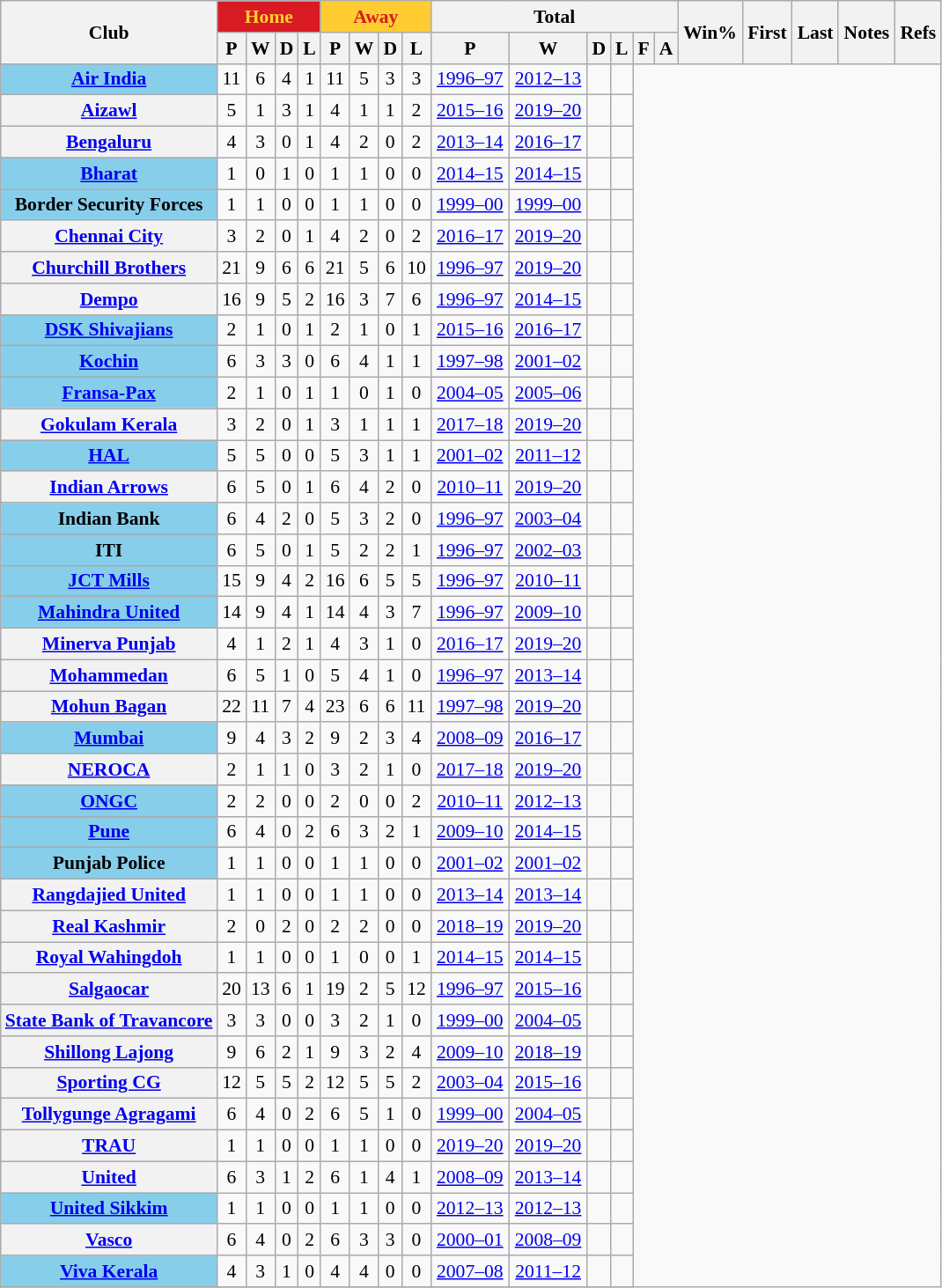<table class="wikitable plainrowheaders sortable" style="text-align:center; font-size:90%;">
<tr>
<th scope=col width=23% rowspan=2>Club</th>
<th style="background:#d71a23; color:#ffcd31; text-align:center;" class="unsortable" colspan=4>Home</th>
<th style="background:#ffcd31; color:#d71a23; text-align:center;" class="unsortable" colspan=4>Away</th>
<th class="unsortable" colspan=6>Total</th>
<th rowspan=2 scope=col>Win%</th>
<th rowspan=2 scope=col>First</th>
<th rowspan=2 scope=col>Last</th>
<th class="unsortable" rowspan=2 scope=col>Notes</th>
<th class="unsortable" rowspan=2 scope=col>Refs</th>
</tr>
<tr>
<th scope=col>P</th>
<th scope=col>W</th>
<th scope=col>D</th>
<th scope=col>L</th>
<th scope=col>P</th>
<th scope=col>W</th>
<th scope=col>D</th>
<th scope=col>L</th>
<th scope=col>P</th>
<th scope=col>W</th>
<th scope=col>D</th>
<th scope=col>L</th>
<th scope="col">F</th>
<th scope="col">A</th>
</tr>
<tr>
<th scope=row style=background:#87CEEB><a href='#'>Air India</a> </th>
<td>11</td>
<td>6</td>
<td>4</td>
<td>1</td>
<td>11</td>
<td>5</td>
<td>3</td>
<td>3<br></td>
<td><a href='#'>1996–97</a></td>
<td><a href='#'>2012–13</a></td>
<td></td>
<td></td>
</tr>
<tr>
<th scope=row><a href='#'>Aizawl</a></th>
<td>5</td>
<td>1</td>
<td>3</td>
<td>1</td>
<td>4</td>
<td>1</td>
<td>1</td>
<td>2<br></td>
<td><a href='#'>2015–16</a></td>
<td><a href='#'>2019–20</a></td>
<td></td>
<td></td>
</tr>
<tr>
<th scope=row><a href='#'>Bengaluru</a></th>
<td>4</td>
<td>3</td>
<td>0</td>
<td>1</td>
<td>4</td>
<td>2</td>
<td>0</td>
<td>2<br></td>
<td><a href='#'>2013–14</a></td>
<td><a href='#'>2016–17</a></td>
<td></td>
<td></td>
</tr>
<tr>
<th scope=row style=background:#87CEEB><a href='#'>Bharat</a> </th>
<td>1</td>
<td>0</td>
<td>1</td>
<td>0</td>
<td>1</td>
<td>1</td>
<td>0</td>
<td>0<br></td>
<td><a href='#'>2014–15</a></td>
<td><a href='#'>2014–15</a></td>
<td></td>
<td></td>
</tr>
<tr>
<th scope=row style=background:#87CEEB>Border Security Forces </th>
<td>1</td>
<td>1</td>
<td>0</td>
<td>0</td>
<td>1</td>
<td>1</td>
<td>0</td>
<td>0<br></td>
<td><a href='#'>1999–00</a></td>
<td><a href='#'>1999–00</a></td>
<td></td>
<td></td>
</tr>
<tr>
<th scope=row><a href='#'>Chennai City</a></th>
<td>3</td>
<td>2</td>
<td>0</td>
<td>1</td>
<td>4</td>
<td>2</td>
<td>0</td>
<td>2<br></td>
<td><a href='#'>2016–17</a></td>
<td><a href='#'>2019–20</a></td>
<td></td>
<td></td>
</tr>
<tr>
<th scope=row><a href='#'>Churchill Brothers</a></th>
<td>21</td>
<td>9</td>
<td>6</td>
<td>6</td>
<td>21</td>
<td>5</td>
<td>6</td>
<td>10<br></td>
<td><a href='#'>1996–97</a></td>
<td><a href='#'>2019–20</a></td>
<td></td>
<td></td>
</tr>
<tr>
<th scope=row><a href='#'>Dempo</a></th>
<td>16</td>
<td>9</td>
<td>5</td>
<td>2</td>
<td>16</td>
<td>3</td>
<td>7</td>
<td>6<br></td>
<td><a href='#'>1996–97</a></td>
<td><a href='#'>2014–15</a></td>
<td></td>
<td></td>
</tr>
<tr>
<th scope=row style=background:#87CEEB><a href='#'>DSK Shivajians</a> </th>
<td>2</td>
<td>1</td>
<td>0</td>
<td>1</td>
<td>2</td>
<td>1</td>
<td>0</td>
<td>1<br></td>
<td><a href='#'>2015–16</a></td>
<td><a href='#'>2016–17</a></td>
<td></td>
<td></td>
</tr>
<tr>
<th scope=row style=background:#87CEEB><a href='#'>Kochin</a> </th>
<td>6</td>
<td>3</td>
<td>3</td>
<td>0</td>
<td>6</td>
<td>4</td>
<td>1</td>
<td>1<br></td>
<td><a href='#'>1997–98</a></td>
<td><a href='#'>2001–02</a></td>
<td></td>
<td></td>
</tr>
<tr>
<th scope=row style=background:#87CEEB><a href='#'>Fransa-Pax</a> </th>
<td>2</td>
<td>1</td>
<td>0</td>
<td>1</td>
<td>1</td>
<td>0</td>
<td>1</td>
<td>0<br></td>
<td><a href='#'>2004–05</a></td>
<td><a href='#'>2005–06</a></td>
<td></td>
<td></td>
</tr>
<tr>
<th scope=row><a href='#'>Gokulam Kerala</a></th>
<td>3</td>
<td>2</td>
<td>0</td>
<td>1</td>
<td>3</td>
<td>1</td>
<td>1</td>
<td>1<br></td>
<td><a href='#'>2017–18</a></td>
<td><a href='#'>2019–20</a></td>
<td></td>
<td></td>
</tr>
<tr>
<th scope=row style=background:#87CEEB><a href='#'>HAL</a> </th>
<td>5</td>
<td>5</td>
<td>0</td>
<td>0</td>
<td>5</td>
<td>3</td>
<td>1</td>
<td>1<br></td>
<td><a href='#'>2001–02</a></td>
<td><a href='#'>2011–12</a></td>
<td></td>
<td></td>
</tr>
<tr>
<th scope=row><a href='#'>Indian Arrows</a></th>
<td>6</td>
<td>5</td>
<td>0</td>
<td>1</td>
<td>6</td>
<td>4</td>
<td>2</td>
<td>0<br></td>
<td><a href='#'>2010–11</a></td>
<td><a href='#'>2019–20</a></td>
<td></td>
<td></td>
</tr>
<tr>
<th scope=row style=background:#87CEEB>Indian Bank </th>
<td>6</td>
<td>4</td>
<td>2</td>
<td>0</td>
<td>5</td>
<td>3</td>
<td>2</td>
<td>0<br></td>
<td><a href='#'>1996–97</a></td>
<td><a href='#'>2003–04</a></td>
<td></td>
<td></td>
</tr>
<tr>
<th scope=row style=background:#87CEEB>ITI </th>
<td>6</td>
<td>5</td>
<td>0</td>
<td>1</td>
<td>5</td>
<td>2</td>
<td>2</td>
<td>1<br></td>
<td><a href='#'>1996–97</a></td>
<td><a href='#'>2002–03</a></td>
<td></td>
<td></td>
</tr>
<tr>
<th scope=row style=background:#87CEEB><a href='#'>JCT Mills</a> </th>
<td>15</td>
<td>9</td>
<td>4</td>
<td>2</td>
<td>16</td>
<td>6</td>
<td>5</td>
<td>5<br></td>
<td><a href='#'>1996–97</a></td>
<td><a href='#'>2010–11</a></td>
<td></td>
<td></td>
</tr>
<tr>
<th scope=row style=background:#87CEEB><a href='#'>Mahindra United</a> </th>
<td>14</td>
<td>9</td>
<td>4</td>
<td>1</td>
<td>14</td>
<td>4</td>
<td>3</td>
<td>7<br></td>
<td><a href='#'>1996–97</a></td>
<td><a href='#'>2009–10</a></td>
<td></td>
<td></td>
</tr>
<tr>
<th scope=row><a href='#'>Minerva Punjab</a></th>
<td>4</td>
<td>1</td>
<td>2</td>
<td>1</td>
<td>4</td>
<td>3</td>
<td>1</td>
<td>0<br></td>
<td><a href='#'>2016–17</a></td>
<td><a href='#'>2019–20</a></td>
<td></td>
<td></td>
</tr>
<tr>
<th scope=row><a href='#'>Mohammedan</a></th>
<td>6</td>
<td>5</td>
<td>1</td>
<td>0</td>
<td>5</td>
<td>4</td>
<td>1</td>
<td>0<br></td>
<td><a href='#'>1996–97</a></td>
<td><a href='#'>2013–14</a></td>
<td></td>
<td></td>
</tr>
<tr>
<th scope=row><a href='#'>Mohun Bagan</a></th>
<td>22</td>
<td>11</td>
<td>7</td>
<td>4</td>
<td>23</td>
<td>6</td>
<td>6</td>
<td>11<br></td>
<td><a href='#'>1997–98</a></td>
<td><a href='#'>2019–20</a></td>
<td></td>
<td></td>
</tr>
<tr>
<th scope=row style=background:#87CEEB><a href='#'>Mumbai</a> </th>
<td>9</td>
<td>4</td>
<td>3</td>
<td>2</td>
<td>9</td>
<td>2</td>
<td>3</td>
<td>4<br></td>
<td><a href='#'>2008–09</a></td>
<td><a href='#'>2016–17</a></td>
<td></td>
<td></td>
</tr>
<tr>
<th scope=row><a href='#'>NEROCA</a></th>
<td>2</td>
<td>1</td>
<td>1</td>
<td>0</td>
<td>3</td>
<td>2</td>
<td>1</td>
<td>0<br></td>
<td><a href='#'>2017–18</a></td>
<td><a href='#'>2019–20</a></td>
<td></td>
<td></td>
</tr>
<tr>
<th scope=row style=background:#87CEEB><a href='#'>ONGC</a></th>
<td>2</td>
<td>2</td>
<td>0</td>
<td>0</td>
<td>2</td>
<td>0</td>
<td>0</td>
<td>2<br></td>
<td><a href='#'>2010–11</a></td>
<td><a href='#'>2012–13</a></td>
<td></td>
<td></td>
</tr>
<tr>
<th scope=row style=background:#87CEEB><a href='#'>Pune</a></th>
<td>6</td>
<td>4</td>
<td>0</td>
<td>2</td>
<td>6</td>
<td>3</td>
<td>2</td>
<td>1<br></td>
<td><a href='#'>2009–10</a></td>
<td><a href='#'>2014–15</a></td>
<td></td>
<td></td>
</tr>
<tr>
<th scope=row style=background:#87CEEB>Punjab Police </th>
<td>1</td>
<td>1</td>
<td>0</td>
<td>0</td>
<td>1</td>
<td>1</td>
<td>0</td>
<td>0<br></td>
<td><a href='#'>2001–02</a></td>
<td><a href='#'>2001–02</a></td>
<td></td>
<td></td>
</tr>
<tr>
<th scope=row><a href='#'>Rangdajied United</a></th>
<td>1</td>
<td>1</td>
<td>0</td>
<td>0</td>
<td>1</td>
<td>1</td>
<td>0</td>
<td>0<br></td>
<td><a href='#'>2013–14</a></td>
<td><a href='#'>2013–14</a></td>
<td></td>
<td></td>
</tr>
<tr>
<th scope=row><a href='#'>Real Kashmir</a></th>
<td>2</td>
<td>0</td>
<td>2</td>
<td>0</td>
<td>2</td>
<td>2</td>
<td>0</td>
<td>0<br></td>
<td><a href='#'>2018–19</a></td>
<td><a href='#'>2019–20</a></td>
<td></td>
<td></td>
</tr>
<tr>
<th scope=row><a href='#'>Royal Wahingdoh</a></th>
<td>1</td>
<td>1</td>
<td>0</td>
<td>0</td>
<td>1</td>
<td>0</td>
<td>0</td>
<td>1<br></td>
<td><a href='#'>2014–15</a></td>
<td><a href='#'>2014–15</a></td>
<td></td>
<td></td>
</tr>
<tr>
<th scope=row><a href='#'>Salgaocar</a></th>
<td>20</td>
<td>13</td>
<td>6</td>
<td>1</td>
<td>19</td>
<td>2</td>
<td>5</td>
<td>12<br></td>
<td><a href='#'>1996–97</a></td>
<td><a href='#'>2015–16</a></td>
<td></td>
<td></td>
</tr>
<tr>
<th scope=row><a href='#'>State Bank of Travancore</a></th>
<td>3</td>
<td>3</td>
<td>0</td>
<td>0</td>
<td>3</td>
<td>2</td>
<td>1</td>
<td>0<br></td>
<td><a href='#'>1999–00</a></td>
<td><a href='#'>2004–05</a></td>
<td></td>
<td></td>
</tr>
<tr>
<th scope=row><a href='#'>Shillong Lajong</a></th>
<td>9</td>
<td>6</td>
<td>2</td>
<td>1</td>
<td>9</td>
<td>3</td>
<td>2</td>
<td>4<br></td>
<td><a href='#'>2009–10</a></td>
<td><a href='#'>2018–19</a></td>
<td></td>
<td></td>
</tr>
<tr>
<th scope=row><a href='#'>Sporting CG</a></th>
<td>12</td>
<td>5</td>
<td>5</td>
<td>2</td>
<td>12</td>
<td>5</td>
<td>5</td>
<td>2<br></td>
<td><a href='#'>2003–04</a></td>
<td><a href='#'>2015–16</a></td>
<td></td>
<td></td>
</tr>
<tr>
<th scope=row><a href='#'>Tollygunge Agragami</a></th>
<td>6</td>
<td>4</td>
<td>0</td>
<td>2</td>
<td>6</td>
<td>5</td>
<td>1</td>
<td>0<br></td>
<td><a href='#'>1999–00</a></td>
<td><a href='#'>2004–05</a></td>
<td></td>
<td></td>
</tr>
<tr>
<th scope=row><a href='#'>TRAU</a></th>
<td>1</td>
<td>1</td>
<td>0</td>
<td>0</td>
<td>1</td>
<td>1</td>
<td>0</td>
<td>0<br></td>
<td><a href='#'>2019–20</a></td>
<td><a href='#'>2019–20</a></td>
<td></td>
<td></td>
</tr>
<tr>
<th scope=row><a href='#'>United</a></th>
<td>6</td>
<td>3</td>
<td>1</td>
<td>2</td>
<td>6</td>
<td>1</td>
<td>4</td>
<td>1<br></td>
<td><a href='#'>2008–09</a></td>
<td><a href='#'>2013–14</a></td>
<td></td>
<td></td>
</tr>
<tr>
<th scope=row style=background:#87CEEB><a href='#'>United Sikkim</a> </th>
<td>1</td>
<td>1</td>
<td>0</td>
<td>0</td>
<td>1</td>
<td>1</td>
<td>0</td>
<td>0<br></td>
<td><a href='#'>2012–13</a></td>
<td><a href='#'>2012–13</a></td>
<td></td>
<td></td>
</tr>
<tr>
<th scope=row><a href='#'>Vasco</a></th>
<td>6</td>
<td>4</td>
<td>0</td>
<td>2</td>
<td>6</td>
<td>3</td>
<td>3</td>
<td>0<br></td>
<td><a href='#'>2000–01</a></td>
<td><a href='#'>2008–09</a></td>
<td></td>
<td></td>
</tr>
<tr>
<th scope=row style=background:#87CEEB><a href='#'>Viva Kerala</a> </th>
<td>4</td>
<td>3</td>
<td>1</td>
<td>0</td>
<td>4</td>
<td>4</td>
<td>0</td>
<td>0<br></td>
<td><a href='#'>2007–08</a></td>
<td><a href='#'>2011–12</a></td>
<td></td>
<td></td>
</tr>
<tr>
</tr>
</table>
